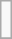<table class="wikitable">
<tr ---->
<td><br></td>
</tr>
<tr ---->
</tr>
</table>
